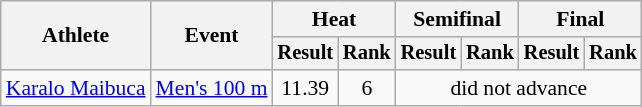<table class="wikitable" style="font-size:90%; text-align:center">
<tr>
<th rowspan=2>Athlete</th>
<th rowspan=2>Event</th>
<th colspan=2>Heat</th>
<th colspan=2>Semifinal</th>
<th colspan=2>Final</th>
</tr>
<tr style="font-size:95%">
<th>Result</th>
<th>Rank</th>
<th>Result</th>
<th>Rank</th>
<th>Result</th>
<th>Rank</th>
</tr>
<tr>
<td align=left><a href='#'>Karalo Maibuca</a></td>
<td align=left rowspan=1><a href='#'>Men's 100 m</a></td>
<td>11.39</td>
<td>6</td>
<td colspan=4>did not advance</td>
</tr>
</table>
